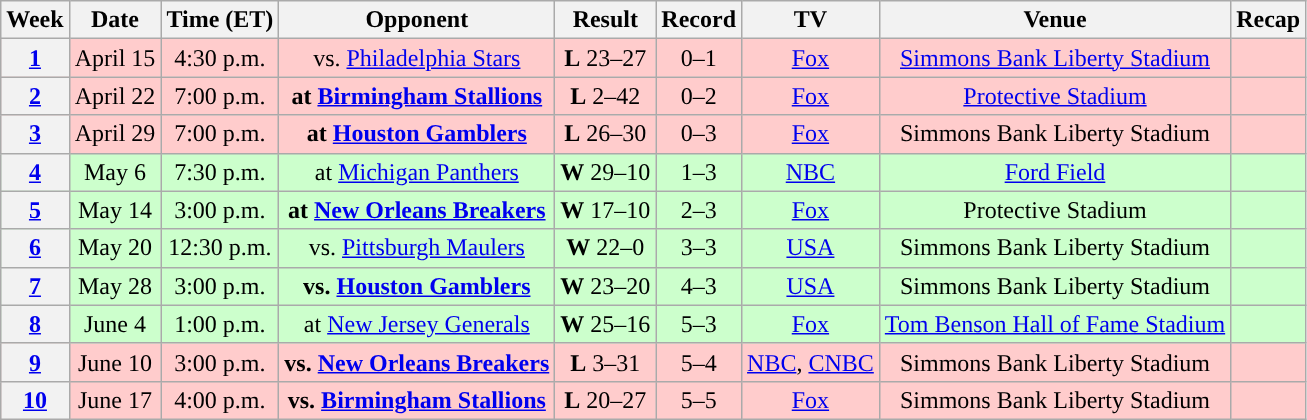<table class="wikitable" style="text-align:center">
<tr>
<th>Week</th>
<th>Date</th>
<th>Time (ET)</th>
<th>Opponent</th>
<th>Result</th>
<th>Record</th>
<th>TV</th>
<th>Venue</th>
<th>Recap</th>
</tr>
<tr style="background:#ffcccc">
<th><a href='#'>1</a></th>
<td>April 15</td>
<td>4:30 p.m.</td>
<td>vs. <a href='#'>Philadelphia Stars</a></td>
<td><strong>L</strong> 23–27</td>
<td>0–1</td>
<td><a href='#'>Fox</a></td>
<td><a href='#'>Simmons Bank Liberty Stadium</a></td>
<td></td>
</tr>
<tr style="background:#ffcccc">
<th><a href='#'>2</a></th>
<td>April 22</td>
<td>7:00 p.m.</td>
<td><strong>at <a href='#'>Birmingham Stallions</a></strong></td>
<td><strong>L</strong> 2–42</td>
<td>0–2</td>
<td><a href='#'>Fox</a></td>
<td><a href='#'>Protective Stadium</a></td>
<td></td>
</tr>
<tr style="background:#ffcccc">
<th><a href='#'>3</a></th>
<td>April 29</td>
<td>7:00 p.m.</td>
<td><strong>at <a href='#'>Houston Gamblers</a></strong></td>
<td><strong>L</strong> 26–30</td>
<td>0–3</td>
<td><a href='#'>Fox</a></td>
<td>Simmons Bank Liberty Stadium</td>
<td></td>
</tr>
<tr style="background:#ccffcc">
<th><a href='#'>4</a></th>
<td>May 6</td>
<td>7:30 p.m.</td>
<td>at <a href='#'>Michigan Panthers</a></td>
<td><strong>W</strong> 29–10</td>
<td>1–3</td>
<td><a href='#'>NBC</a></td>
<td><a href='#'>Ford Field</a></td>
<td></td>
</tr>
<tr style="background:#ccffcc">
<th><a href='#'>5</a></th>
<td>May 14</td>
<td>3:00 p.m.</td>
<td><strong>at <a href='#'>New Orleans Breakers</a></strong></td>
<td><strong>W</strong> 17–10</td>
<td>2–3</td>
<td><a href='#'>Fox</a></td>
<td>Protective Stadium</td>
<td></td>
</tr>
<tr style="background:#ccffcc">
<th><a href='#'>6</a></th>
<td>May 20</td>
<td>12:30 p.m.</td>
<td>vs. <a href='#'>Pittsburgh Maulers</a></td>
<td><strong>W</strong> 22–0</td>
<td>3–3</td>
<td><a href='#'>USA</a></td>
<td>Simmons Bank Liberty Stadium</td>
<td></td>
</tr>
<tr style="background:#ccffcc">
<th><a href='#'>7</a></th>
<td>May 28</td>
<td>3:00 p.m.</td>
<td><strong>vs. <a href='#'>Houston Gamblers</a></strong></td>
<td><strong>W</strong> 23–20</td>
<td>4–3</td>
<td><a href='#'>USA</a></td>
<td>Simmons Bank Liberty Stadium</td>
<td></td>
</tr>
<tr style="background:#ccffcc">
<th><a href='#'>8</a></th>
<td>June 4</td>
<td>1:00 p.m.</td>
<td>at <a href='#'>New Jersey Generals</a></td>
<td><strong>W</strong> 25–16</td>
<td>5–3</td>
<td><a href='#'>Fox</a></td>
<td><a href='#'>Tom Benson Hall of Fame Stadium</a></td>
<td></td>
</tr>
<tr style="background:#ffcccc">
<th><a href='#'>9</a></th>
<td>June 10</td>
<td>3:00 p.m.</td>
<td><strong>vs. <a href='#'>New Orleans Breakers</a></strong></td>
<td><strong>L</strong> 3–31</td>
<td>5–4</td>
<td><a href='#'>NBC</a>, <a href='#'>CNBC</a></td>
<td>Simmons Bank Liberty Stadium</td>
<td></td>
</tr>
<tr style="background:#ffcccc">
<th><a href='#'>10</a></th>
<td>June 17</td>
<td>4:00 p.m.</td>
<td><strong>vs. <a href='#'>Birmingham Stallions</a></strong></td>
<td><strong>L</strong> 20–27</td>
<td>5–5</td>
<td><a href='#'>Fox</a></td>
<td>Simmons Bank Liberty Stadium</td>
<td></td>
</tr>
</table>
